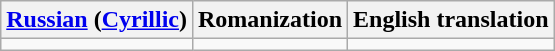<table class="wikitable">
<tr>
<th><a href='#'>Russian</a> (<a href='#'>Cyrillic</a>)</th>
<th>Romanization</th>
<th>English translation</th>
</tr>
<tr style="vertical-align:top; white-space:nowrap;">
<td></td>
<td></td>
<td></td>
</tr>
</table>
